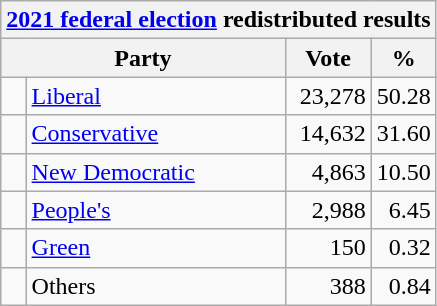<table class="wikitable">
<tr>
<th colspan="4"><a href='#'>2021 federal election</a> redistributed results</th>
</tr>
<tr>
<th bgcolor="#DDDDFF" width="130px" colspan="2">Party</th>
<th bgcolor="#DDDDFF" width="50px">Vote</th>
<th bgcolor="#DDDDFF" width="30px">%</th>
</tr>
<tr>
<td> </td>
<td><a href='#'>Liberal</a></td>
<td align=right>23,278</td>
<td align=right>50.28</td>
</tr>
<tr>
<td> </td>
<td><a href='#'>Conservative</a></td>
<td align=right>14,632</td>
<td align=right>31.60</td>
</tr>
<tr>
<td> </td>
<td><a href='#'>New Democratic</a></td>
<td align=right>4,863</td>
<td align=right>10.50</td>
</tr>
<tr>
<td> </td>
<td><a href='#'>People's</a></td>
<td align=right>2,988</td>
<td align=right>6.45</td>
</tr>
<tr>
<td> </td>
<td><a href='#'>Green</a></td>
<td align=right>150</td>
<td align=right>0.32</td>
</tr>
<tr>
<td> </td>
<td>Others</td>
<td align=right>388</td>
<td align=right>0.84</td>
</tr>
</table>
